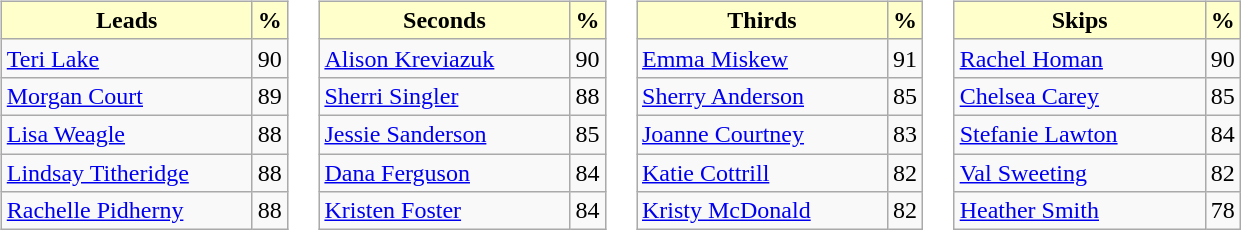<table>
<tr>
<td valign=top><br><table class="wikitable">
<tr>
<th style="background: #ffffcc; width:160px;">Leads</th>
<th style="background: #ffffcc;">%</th>
</tr>
<tr>
<td> <a href='#'>Teri Lake</a></td>
<td>90</td>
</tr>
<tr>
<td> <a href='#'>Morgan Court</a></td>
<td>89</td>
</tr>
<tr>
<td> <a href='#'>Lisa Weagle</a></td>
<td>88</td>
</tr>
<tr>
<td> <a href='#'>Lindsay Titheridge</a></td>
<td>88</td>
</tr>
<tr>
<td> <a href='#'>Rachelle Pidherny</a></td>
<td>88</td>
</tr>
</table>
</td>
<td valign=top><br><table class="wikitable">
<tr>
<th style="background: #ffffcc; width:160px;">Seconds</th>
<th style="background: #ffffcc;">%</th>
</tr>
<tr>
<td> <a href='#'>Alison Kreviazuk</a></td>
<td>90</td>
</tr>
<tr>
<td> <a href='#'>Sherri Singler</a></td>
<td>88</td>
</tr>
<tr>
<td> <a href='#'>Jessie Sanderson</a></td>
<td>85</td>
</tr>
<tr>
<td> <a href='#'>Dana Ferguson</a></td>
<td>84</td>
</tr>
<tr>
<td> <a href='#'>Kristen Foster</a></td>
<td>84</td>
</tr>
</table>
</td>
<td valign=top><br><table class="wikitable">
<tr>
<th style="background: #ffffcc; width:160px;">Thirds</th>
<th style="background: #ffffcc;">%</th>
</tr>
<tr>
<td> <a href='#'>Emma Miskew</a></td>
<td>91</td>
</tr>
<tr>
<td> <a href='#'>Sherry Anderson</a></td>
<td>85</td>
</tr>
<tr>
<td> <a href='#'>Joanne Courtney</a></td>
<td>83</td>
</tr>
<tr>
<td> <a href='#'>Katie Cottrill</a></td>
<td>82</td>
</tr>
<tr>
<td> <a href='#'>Kristy McDonald</a></td>
<td>82</td>
</tr>
</table>
</td>
<td valign=top><br><table class="wikitable">
<tr>
<th style="background: #ffffcc; width:160px;">Skips</th>
<th style="background: #ffffcc;">%</th>
</tr>
<tr>
<td> <a href='#'>Rachel Homan</a></td>
<td>90</td>
</tr>
<tr>
<td> <a href='#'>Chelsea Carey</a></td>
<td>85</td>
</tr>
<tr>
<td> <a href='#'>Stefanie Lawton</a></td>
<td>84</td>
</tr>
<tr>
<td> <a href='#'>Val Sweeting</a></td>
<td>82</td>
</tr>
<tr>
<td> <a href='#'>Heather Smith</a></td>
<td>78</td>
</tr>
</table>
</td>
</tr>
</table>
